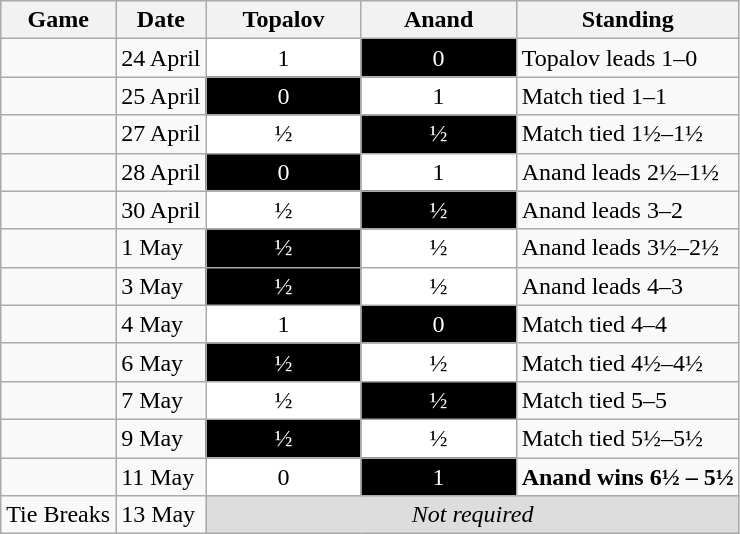<table class="wikitable" style="text-align: center">
<tr>
<th>Game</th>
<th>Date</th>
<th style="width: 6em">Topalov</th>
<th style="width: 6em">Anand</th>
<th>Standing</th>
</tr>
<tr>
<td align=center></td>
<td align=left>24 April</td>
<td style="background:white; color:black">1</td>
<td style="background:black; color:white">0</td>
<td align=left>Topalov leads 1–0</td>
</tr>
<tr>
<td align=center></td>
<td align=left>25 April</td>
<td style="background:black; color:white">0</td>
<td style="background:white; color:#black">1</td>
<td align=left>Match tied 1–1</td>
</tr>
<tr>
<td align=center></td>
<td align=left>27 April</td>
<td style="background:white; color:black">½</td>
<td style="background:black; color:white">½</td>
<td align=left>Match tied 1½–1½</td>
</tr>
<tr>
<td align=center></td>
<td align=left>28 April</td>
<td style="background:black; color:white">0</td>
<td style="background:white; color:black">1</td>
<td align=left>Anand leads 2½–1½</td>
</tr>
<tr>
<td align=center></td>
<td align=left>30 April</td>
<td style="background:white; color:black">½</td>
<td style="background:black; color:white">½</td>
<td align=left>Anand leads 3–2</td>
</tr>
<tr>
<td align=center></td>
<td align=left>1 May</td>
<td style="background:black; color:white">½</td>
<td style="background:white; color:black">½</td>
<td align=left>Anand leads 3½–2½</td>
</tr>
<tr>
<td align=center></td>
<td align=left>3 May</td>
<td style="background:black; color:white">½</td>
<td style="background:white; color:black">½</td>
<td align=left>Anand leads 4–3</td>
</tr>
<tr>
<td align=center></td>
<td align=left>4 May</td>
<td style="background:white; color:black">1</td>
<td style="background:black; color:white">0</td>
<td align=left>Match tied 4–4</td>
</tr>
<tr>
<td align=center></td>
<td align=left>6 May</td>
<td style="background:black; color:white">½</td>
<td style="background:white; color:black">½</td>
<td align=left>Match tied 4½–4½</td>
</tr>
<tr>
<td align=center></td>
<td align=left>7 May</td>
<td style="background:white; color:black">½</td>
<td style="background:black; color:white">½</td>
<td align=left>Match tied 5–5</td>
</tr>
<tr>
<td align=center></td>
<td align=left>9 May</td>
<td style="background:black; color:white">½</td>
<td style="background:white; color:black">½</td>
<td align=left>Match tied 5½–5½</td>
</tr>
<tr>
<td align=center></td>
<td align=left>11 May</td>
<td style="background:white; color:black">0</td>
<td style="background:black; color:white">1</td>
<td align=left><strong>Anand wins 6½ – 5½</strong></td>
</tr>
<tr>
<td align=center>Tie Breaks</td>
<td align=left>13 May</td>
<td colspan="3" style="background:#ddd; color:black;"><em>Not required</em></td>
</tr>
</table>
